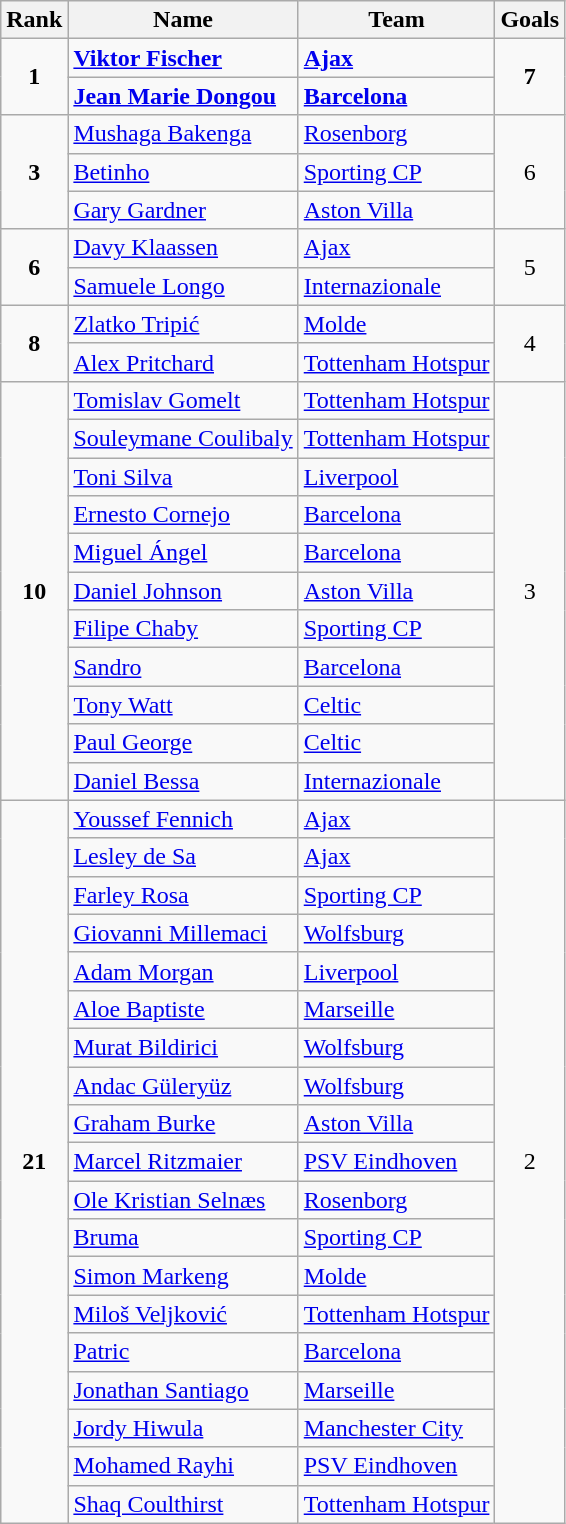<table class="wikitable" style="text-align:center">
<tr>
<th>Rank</th>
<th>Name</th>
<th>Team</th>
<th>Goals</th>
</tr>
<tr>
<td rowspan=2><strong>1</strong></td>
<td align="left"> <strong><a href='#'>Viktor Fischer</a></strong></td>
<td align="left"> <strong><a href='#'>Ajax</a></strong></td>
<td rowspan=2><strong>7</strong></td>
</tr>
<tr>
<td align="left"> <strong><a href='#'>Jean Marie Dongou</a></strong></td>
<td align="left"> <strong><a href='#'>Barcelona</a></strong></td>
</tr>
<tr>
<td rowspan=3><strong>3</strong></td>
<td align="left"> <a href='#'>Mushaga Bakenga</a></td>
<td align="left"> <a href='#'>Rosenborg</a></td>
<td rowspan=3>6</td>
</tr>
<tr>
<td align="left"> <a href='#'>Betinho</a></td>
<td align="left"> <a href='#'>Sporting CP</a></td>
</tr>
<tr>
<td align="left"> <a href='#'>Gary Gardner</a></td>
<td align="left"> <a href='#'>Aston Villa</a></td>
</tr>
<tr>
<td rowspan=2><strong>6</strong></td>
<td align="left"> <a href='#'>Davy Klaassen</a></td>
<td align="left"> <a href='#'>Ajax</a></td>
<td rowspan=2>5</td>
</tr>
<tr>
<td align="left"> <a href='#'>Samuele Longo</a></td>
<td align="left"> <a href='#'>Internazionale</a></td>
</tr>
<tr>
<td rowspan=2><strong>8</strong></td>
<td align="left"> <a href='#'>Zlatko Tripić</a></td>
<td align="left"> <a href='#'>Molde</a></td>
<td rowspan=2>4</td>
</tr>
<tr>
<td align="left"> <a href='#'>Alex Pritchard</a></td>
<td align="left"> <a href='#'>Tottenham Hotspur</a></td>
</tr>
<tr>
<td rowspan=11><strong>10</strong></td>
<td align="left"> <a href='#'>Tomislav Gomelt</a></td>
<td align="left"> <a href='#'>Tottenham Hotspur</a></td>
<td rowspan=11>3</td>
</tr>
<tr>
<td align="left"> <a href='#'>Souleymane Coulibaly</a></td>
<td align="left"> <a href='#'>Tottenham Hotspur</a></td>
</tr>
<tr>
<td align="left"> <a href='#'>Toni Silva</a></td>
<td align="left"> <a href='#'>Liverpool</a></td>
</tr>
<tr>
<td align="left"> <a href='#'>Ernesto Cornejo</a></td>
<td align="left"> <a href='#'>Barcelona</a></td>
</tr>
<tr>
<td align="left"> <a href='#'>Miguel Ángel</a></td>
<td align="left"> <a href='#'>Barcelona</a></td>
</tr>
<tr>
<td align="left"> <a href='#'>Daniel Johnson</a></td>
<td align="left"> <a href='#'>Aston Villa</a></td>
</tr>
<tr>
<td align="left"> <a href='#'>Filipe Chaby</a></td>
<td align="left"> <a href='#'>Sporting CP</a></td>
</tr>
<tr>
<td align="left"> <a href='#'>Sandro</a></td>
<td align="left"> <a href='#'>Barcelona</a></td>
</tr>
<tr>
<td align="left"> <a href='#'>Tony Watt</a></td>
<td align="left"> <a href='#'>Celtic</a></td>
</tr>
<tr>
<td align="left"> <a href='#'>Paul George</a></td>
<td align="left"> <a href='#'>Celtic</a></td>
</tr>
<tr>
<td align="left"> <a href='#'>Daniel Bessa</a></td>
<td align="left"> <a href='#'>Internazionale</a></td>
</tr>
<tr>
<td rowspan=19><strong>21</strong></td>
<td align="left"> <a href='#'>Youssef Fennich</a></td>
<td align="left"> <a href='#'>Ajax</a></td>
<td rowspan=19>2</td>
</tr>
<tr>
<td align="left"> <a href='#'>Lesley de Sa</a></td>
<td align="left"> <a href='#'>Ajax</a></td>
</tr>
<tr>
<td align="left"> <a href='#'>Farley Rosa</a></td>
<td align="left"> <a href='#'>Sporting CP</a></td>
</tr>
<tr>
<td align="left"> <a href='#'>Giovanni Millemaci</a></td>
<td align="left"> <a href='#'>Wolfsburg</a></td>
</tr>
<tr>
<td align="left"> <a href='#'>Adam Morgan</a></td>
<td align="left"> <a href='#'>Liverpool</a></td>
</tr>
<tr>
<td align="left"> <a href='#'>Aloe Baptiste</a></td>
<td align="left"> <a href='#'>Marseille</a></td>
</tr>
<tr>
<td align="left"> <a href='#'>Murat Bildirici</a></td>
<td align="left"> <a href='#'>Wolfsburg</a></td>
</tr>
<tr>
<td align="left"> <a href='#'>Andac Güleryüz</a></td>
<td align="left"> <a href='#'>Wolfsburg</a></td>
</tr>
<tr>
<td align="left"> <a href='#'>Graham Burke</a></td>
<td align="left"> <a href='#'>Aston Villa</a></td>
</tr>
<tr>
<td align="left"> <a href='#'>Marcel Ritzmaier</a></td>
<td align="left"> <a href='#'>PSV Eindhoven</a></td>
</tr>
<tr>
<td align="left"> <a href='#'>Ole Kristian Selnæs</a></td>
<td align="left"> <a href='#'>Rosenborg</a></td>
</tr>
<tr>
<td align="left"> <a href='#'>Bruma</a></td>
<td align="left"> <a href='#'>Sporting CP</a></td>
</tr>
<tr>
<td align="left"> <a href='#'>Simon Markeng</a></td>
<td align="left"> <a href='#'>Molde</a></td>
</tr>
<tr>
<td align="left"> <a href='#'>Miloš Veljković</a></td>
<td align="left"> <a href='#'>Tottenham Hotspur</a></td>
</tr>
<tr>
<td align="left"> <a href='#'>Patric</a></td>
<td align="left"> <a href='#'>Barcelona</a></td>
</tr>
<tr>
<td align="left"> <a href='#'>Jonathan Santiago</a></td>
<td align="left"> <a href='#'>Marseille</a></td>
</tr>
<tr>
<td align="left"> <a href='#'>Jordy Hiwula</a></td>
<td align="left"> <a href='#'>Manchester City</a></td>
</tr>
<tr>
<td align="left"> <a href='#'>Mohamed Rayhi</a></td>
<td align="left"> <a href='#'>PSV Eindhoven</a></td>
</tr>
<tr>
<td align="left"> <a href='#'>Shaq Coulthirst</a></td>
<td align="left"> <a href='#'>Tottenham Hotspur</a></td>
</tr>
</table>
